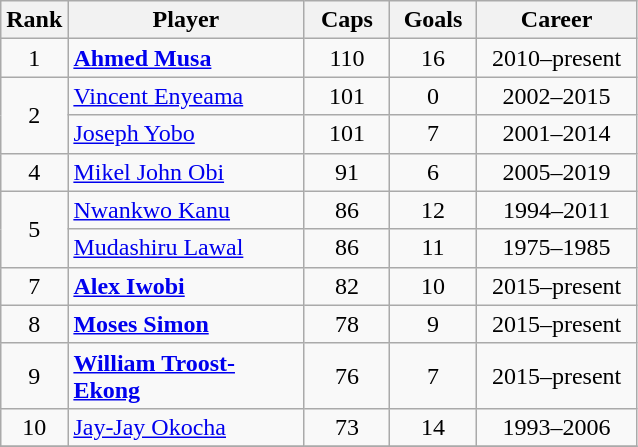<table class="wikitable sortable" style="text-align:center">
<tr>
<th width=30>Rank</th>
<th width=150>Player</th>
<th width=50>Caps</th>
<th width=50>Goals</th>
<th width=100>Career</th>
</tr>
<tr>
<td>1</td>
<td align=left><strong><a href='#'>Ahmed Musa</a></strong></td>
<td>110</td>
<td>16</td>
<td>2010–present</td>
</tr>
<tr>
<td rowspan=2>2</td>
<td align=left><a href='#'>Vincent Enyeama</a></td>
<td>101</td>
<td>0</td>
<td>2002–2015</td>
</tr>
<tr>
<td align=left><a href='#'>Joseph Yobo</a></td>
<td>101</td>
<td>7</td>
<td>2001–2014</td>
</tr>
<tr>
<td>4</td>
<td align=left><a href='#'>Mikel John Obi</a></td>
<td>91</td>
<td>6</td>
<td>2005–2019</td>
</tr>
<tr>
<td rowspan=2>5</td>
<td align=left><a href='#'>Nwankwo Kanu</a></td>
<td>86</td>
<td>12</td>
<td>1994–2011</td>
</tr>
<tr>
<td align=left><a href='#'>Mudashiru Lawal</a></td>
<td>86</td>
<td>11</td>
<td>1975–1985</td>
</tr>
<tr>
<td>7</td>
<td align=left><strong><a href='#'>Alex Iwobi</a></strong></td>
<td>82</td>
<td>10</td>
<td>2015–present</td>
</tr>
<tr>
<td>8</td>
<td align=left><strong><a href='#'>Moses Simon</a></strong></td>
<td>78</td>
<td>9</td>
<td>2015–present</td>
</tr>
<tr>
<td>9</td>
<td align=left><strong><a href='#'>William Troost-Ekong</a></strong></td>
<td>76</td>
<td>7</td>
<td>2015–present</td>
</tr>
<tr>
<td>10</td>
<td align=left><a href='#'>Jay-Jay Okocha</a></td>
<td>73</td>
<td>14</td>
<td>1993–2006</td>
</tr>
<tr>
</tr>
</table>
